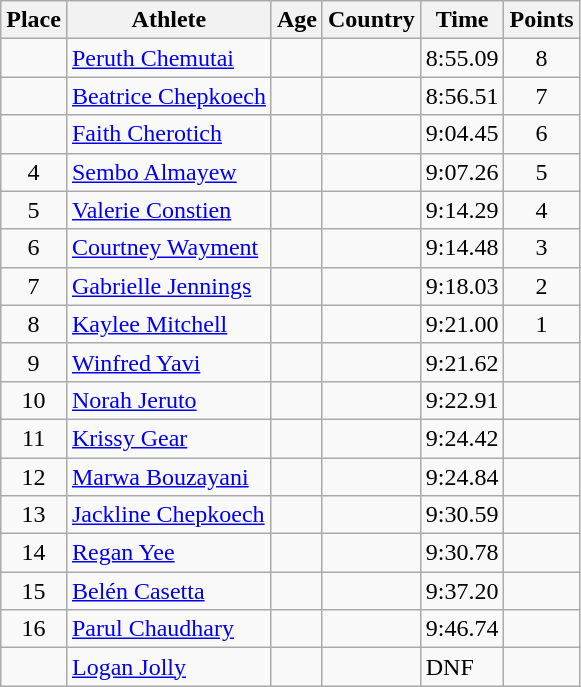<table class="wikitable mw-datatable sortable">
<tr>
<th>Place</th>
<th>Athlete</th>
<th>Age</th>
<th>Country</th>
<th>Time</th>
<th>Points</th>
</tr>
<tr>
<td align=center></td>
<td><a href='#'>Peruth Chemutai</a></td>
<td></td>
<td></td>
<td>8:55.09</td>
<td align=center>8</td>
</tr>
<tr>
<td align=center></td>
<td><a href='#'>Beatrice Chepkoech</a></td>
<td></td>
<td></td>
<td>8:56.51</td>
<td align=center>7</td>
</tr>
<tr>
<td align=center></td>
<td><a href='#'>Faith Cherotich</a></td>
<td></td>
<td></td>
<td>9:04.45</td>
<td align=center>6</td>
</tr>
<tr>
<td align=center>4</td>
<td><a href='#'>Sembo Almayew</a></td>
<td></td>
<td></td>
<td>9:07.26</td>
<td align=center>5</td>
</tr>
<tr>
<td align=center>5</td>
<td><a href='#'>Valerie Constien</a></td>
<td></td>
<td></td>
<td>9:14.29</td>
<td align=center>4</td>
</tr>
<tr>
<td align=center>6</td>
<td><a href='#'>Courtney Wayment</a></td>
<td></td>
<td></td>
<td>9:14.48</td>
<td align=center>3</td>
</tr>
<tr>
<td align=center>7</td>
<td><a href='#'>Gabrielle Jennings</a></td>
<td></td>
<td></td>
<td>9:18.03</td>
<td align=center>2</td>
</tr>
<tr>
<td align=center>8</td>
<td><a href='#'>Kaylee Mitchell</a></td>
<td></td>
<td></td>
<td>9:21.00</td>
<td align=center>1</td>
</tr>
<tr>
<td align=center>9</td>
<td><a href='#'>Winfred Yavi</a></td>
<td></td>
<td></td>
<td>9:21.62</td>
<td align=center></td>
</tr>
<tr>
<td align=center>10</td>
<td><a href='#'>Norah Jeruto</a></td>
<td></td>
<td></td>
<td>9:22.91</td>
<td align=center></td>
</tr>
<tr>
<td align=center>11</td>
<td><a href='#'>Krissy Gear</a></td>
<td></td>
<td></td>
<td>9:24.42</td>
<td align=center></td>
</tr>
<tr>
<td align=center>12</td>
<td><a href='#'>Marwa Bouzayani</a></td>
<td></td>
<td></td>
<td>9:24.84</td>
<td align=center></td>
</tr>
<tr>
<td align=center>13</td>
<td><a href='#'>Jackline Chepkoech</a></td>
<td></td>
<td></td>
<td>9:30.59</td>
<td align=center></td>
</tr>
<tr>
<td align=center>14</td>
<td><a href='#'>Regan Yee</a></td>
<td></td>
<td></td>
<td>9:30.78</td>
<td align=center></td>
</tr>
<tr>
<td align=center>15</td>
<td><a href='#'>Belén Casetta</a></td>
<td></td>
<td></td>
<td>9:37.20</td>
<td align=center></td>
</tr>
<tr>
<td align=center>16</td>
<td><a href='#'>Parul Chaudhary</a></td>
<td></td>
<td></td>
<td>9:46.74</td>
<td align=center></td>
</tr>
<tr>
<td align=center></td>
<td><a href='#'>Logan Jolly</a></td>
<td></td>
<td></td>
<td>DNF</td>
<td align=center></td>
</tr>
</table>
